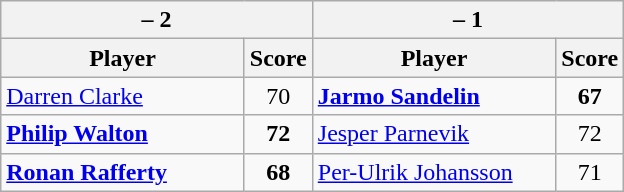<table class=wikitable>
<tr>
<th colspan=2> – 2</th>
<th colspan=2> – 1</th>
</tr>
<tr>
<th width=155>Player</th>
<th>Score</th>
<th width=155>Player</th>
<th>Score</th>
</tr>
<tr>
<td><a href='#'>Darren Clarke</a></td>
<td align=center>70</td>
<td><strong><a href='#'>Jarmo Sandelin</a></strong></td>
<td align=center><strong>67</strong></td>
</tr>
<tr>
<td><strong><a href='#'>Philip Walton</a></strong></td>
<td align=center><strong>72</strong></td>
<td><a href='#'>Jesper Parnevik</a></td>
<td align=center>72</td>
</tr>
<tr>
<td><strong><a href='#'>Ronan Rafferty</a></strong></td>
<td align=center><strong>68</strong></td>
<td><a href='#'>Per-Ulrik Johansson</a></td>
<td align=center>71</td>
</tr>
</table>
